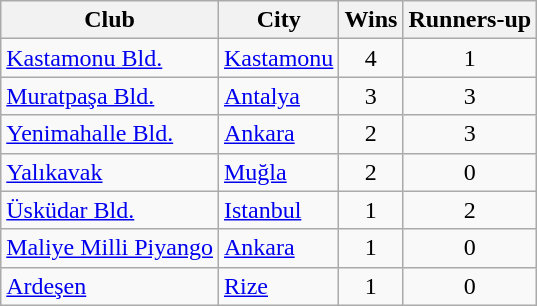<table class="wikitable sortable">
<tr>
<th>Club</th>
<th>City</th>
<th>Wins</th>
<th>Runners-up</th>
</tr>
<tr>
<td><a href='#'>Kastamonu Bld.</a></td>
<td><a href='#'>Kastamonu</a></td>
<td align=center>4</td>
<td align=center>1</td>
</tr>
<tr>
<td><a href='#'>Muratpaşa Bld.</a></td>
<td><a href='#'>Antalya</a></td>
<td align=center>3</td>
<td align=center>3</td>
</tr>
<tr>
<td><a href='#'>Yenimahalle Bld.</a></td>
<td><a href='#'>Ankara</a></td>
<td align=center>2</td>
<td align=center>3</td>
</tr>
<tr>
<td><a href='#'>Yalıkavak</a></td>
<td><a href='#'>Muğla</a></td>
<td align=center>2</td>
<td align=center>0</td>
</tr>
<tr>
<td><a href='#'>Üsküdar Bld.</a></td>
<td><a href='#'>Istanbul</a></td>
<td align=center>1</td>
<td align=center>2</td>
</tr>
<tr>
<td><a href='#'>Maliye Milli Piyango</a></td>
<td><a href='#'>Ankara</a></td>
<td align=center>1</td>
<td align=center>0</td>
</tr>
<tr>
<td><a href='#'>Ardeşen</a></td>
<td><a href='#'>Rize</a></td>
<td align=center>1</td>
<td align=center>0</td>
</tr>
</table>
